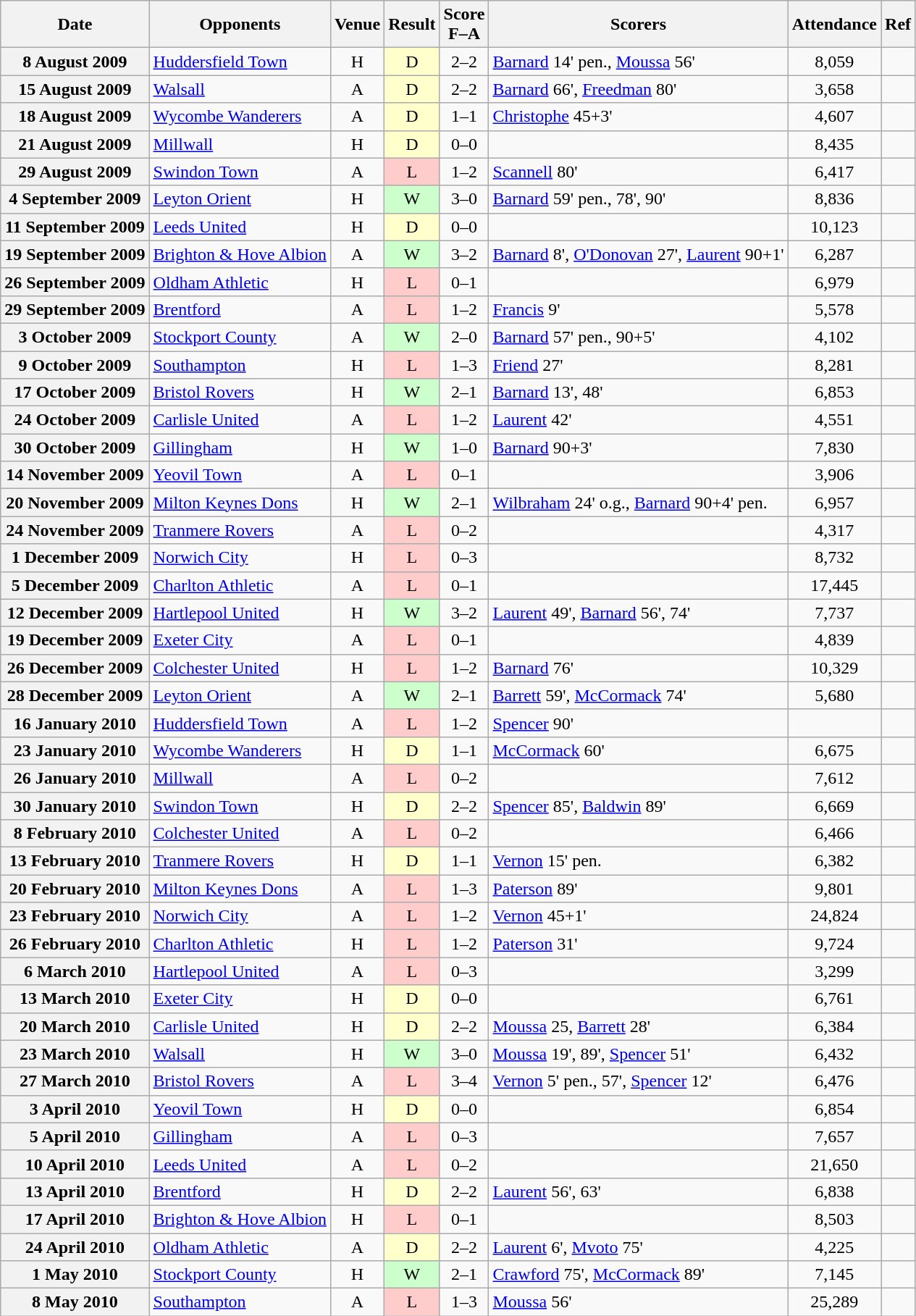<table class="wikitable plainrowheaders sortable" style="text-align:center">
<tr>
<th scope="col">Date</th>
<th scope="col">Opponents</th>
<th scope="col">Venue</th>
<th scope="col">Result</th>
<th scope="col">Score<br>F–A</th>
<th scope="col" class="unsortable">Scorers</th>
<th scope="col">Attendance</th>
<th scope="col" class="unsortable">Ref</th>
</tr>
<tr>
<th scope=row>8 August 2009</th>
<td align=left><a href='#'>Huddersfield Town</a></td>
<td>H</td>
<td bgcolor="#FFFFCC">D</td>
<td>2–2</td>
<td align=left><a href='#'>Barnard</a> 14' pen., <a href='#'>Moussa</a> 56'</td>
<td>8,059</td>
<td></td>
</tr>
<tr>
<th scope=row>15 August 2009</th>
<td align=left><a href='#'>Walsall</a></td>
<td>A</td>
<td bgcolor="#FFFFCC">D</td>
<td>2–2</td>
<td align=left><a href='#'>Barnard</a> 66', <a href='#'>Freedman</a> 80'</td>
<td>3,658</td>
<td></td>
</tr>
<tr>
<th scope=row>18 August 2009</th>
<td align=left><a href='#'>Wycombe Wanderers</a></td>
<td>A</td>
<td bgcolor="#FFFFCC">D</td>
<td>1–1</td>
<td align=left><a href='#'>Christophe</a> 45+3'</td>
<td>4,607</td>
<td></td>
</tr>
<tr>
<th scope=row>21 August 2009</th>
<td align=left><a href='#'>Millwall</a></td>
<td>H</td>
<td bgcolor="#FFFFCC">D</td>
<td>0–0</td>
<td></td>
<td>8,435</td>
<td></td>
</tr>
<tr>
<th scope=row>29 August 2009</th>
<td align=left><a href='#'>Swindon Town</a></td>
<td>A</td>
<td bgcolor="#FFCCCC">L</td>
<td>1–2</td>
<td align=left><a href='#'>Scannell</a> 80'</td>
<td>6,417</td>
<td></td>
</tr>
<tr>
<th scope=row>4 September 2009</th>
<td align=left><a href='#'>Leyton Orient</a></td>
<td>H</td>
<td bgcolor="#CCFFCC">W</td>
<td>3–0</td>
<td align=left><a href='#'>Barnard</a> 59' pen., 78', 90'</td>
<td>8,836</td>
<td></td>
</tr>
<tr>
<th scope=row>11 September 2009</th>
<td align=left><a href='#'>Leeds United</a></td>
<td>H</td>
<td bgcolor="#FFFFCC">D</td>
<td>0–0</td>
<td></td>
<td>10,123</td>
<td></td>
</tr>
<tr>
<th scope=row>19 September 2009</th>
<td align=left><a href='#'>Brighton & Hove Albion</a></td>
<td>A</td>
<td bgcolor="#CCFFCC">W</td>
<td>3–2</td>
<td align=left><a href='#'>Barnard</a> 8', <a href='#'>O'Donovan</a> 27', <a href='#'>Laurent</a> 90+1'</td>
<td>6,287</td>
<td></td>
</tr>
<tr>
<th scope=row>26 September 2009</th>
<td align=left><a href='#'>Oldham Athletic</a></td>
<td>H</td>
<td bgcolor="#FFCCCC">L</td>
<td>0–1</td>
<td></td>
<td>6,979</td>
<td></td>
</tr>
<tr>
<th scope=row>29 September 2009</th>
<td align=left><a href='#'>Brentford</a></td>
<td>A</td>
<td bgcolor="#FFCCCC">L</td>
<td>1–2</td>
<td align=left><a href='#'>Francis</a> 9'</td>
<td>5,578</td>
<td></td>
</tr>
<tr>
<th scope=row>3 October 2009</th>
<td align=left><a href='#'>Stockport County</a></td>
<td>A</td>
<td bgcolor="#CCFFCC">W</td>
<td>2–0</td>
<td align=left><a href='#'>Barnard</a> 57' pen., 90+5'</td>
<td>4,102</td>
<td></td>
</tr>
<tr>
<th scope=row>9 October 2009</th>
<td align=left><a href='#'>Southampton</a></td>
<td>H</td>
<td bgcolor="#FFCCCC">L</td>
<td>1–3</td>
<td align=left><a href='#'>Friend</a> 27'</td>
<td>8,281</td>
<td></td>
</tr>
<tr>
<th scope=row>17 October 2009</th>
<td align=left><a href='#'>Bristol Rovers</a></td>
<td>H</td>
<td bgcolor="#CCFFCC">W</td>
<td>2–1</td>
<td align=left><a href='#'>Barnard</a> 13', 48'</td>
<td>6,853</td>
<td></td>
</tr>
<tr>
<th scope=row>24 October 2009</th>
<td align=left><a href='#'>Carlisle United</a></td>
<td>A</td>
<td bgcolor="#FFCCCC">L</td>
<td>1–2</td>
<td align=left><a href='#'>Laurent</a> 42'</td>
<td>4,551</td>
<td></td>
</tr>
<tr>
<th scope=row>30 October 2009</th>
<td align=left><a href='#'>Gillingham</a></td>
<td>H</td>
<td bgcolor="#CCFFCC">W</td>
<td>1–0</td>
<td align=left><a href='#'>Barnard</a> 90+3'</td>
<td>7,830</td>
<td></td>
</tr>
<tr>
<th scope=row>14 November 2009</th>
<td align=left><a href='#'>Yeovil Town</a></td>
<td>A</td>
<td bgcolor="#FFCCCC">L</td>
<td>0–1</td>
<td></td>
<td>3,906</td>
<td></td>
</tr>
<tr>
<th scope=row>20 November 2009</th>
<td align=left><a href='#'>Milton Keynes Dons</a></td>
<td>H</td>
<td bgcolor="#CCFFCC">W</td>
<td>2–1</td>
<td align=left><a href='#'>Wilbraham</a> 24' o.g., <a href='#'>Barnard</a> 90+4' pen.</td>
<td>6,957</td>
<td></td>
</tr>
<tr>
<th scope=row>24 November 2009</th>
<td align=left><a href='#'>Tranmere Rovers</a></td>
<td>A</td>
<td bgcolor="#FFCCCC">L</td>
<td>0–2</td>
<td></td>
<td>4,317</td>
<td></td>
</tr>
<tr>
<th scope=row>1 December 2009</th>
<td align=left><a href='#'>Norwich City</a></td>
<td>H</td>
<td bgcolor="#FFCCCC">L</td>
<td>0–3</td>
<td></td>
<td>8,732</td>
<td></td>
</tr>
<tr>
<th scope=row>5 December 2009</th>
<td align=left><a href='#'>Charlton Athletic</a></td>
<td>A</td>
<td bgcolor="#FFCCCC">L</td>
<td>0–1</td>
<td></td>
<td>17,445</td>
<td></td>
</tr>
<tr>
<th scope=row>12 December 2009</th>
<td align=left><a href='#'>Hartlepool United</a></td>
<td>H</td>
<td bgcolor="#CCFFCC">W</td>
<td>3–2</td>
<td align=left><a href='#'>Laurent</a> 49', <a href='#'>Barnard</a> 56', 74'</td>
<td>7,737</td>
<td></td>
</tr>
<tr>
<th scope=row>19 December 2009</th>
<td align=left><a href='#'>Exeter City</a></td>
<td>A</td>
<td bgcolor="#FFCCCC">L</td>
<td>0–1</td>
<td></td>
<td>4,839</td>
<td></td>
</tr>
<tr>
<th scope=row>26 December 2009</th>
<td align=left><a href='#'>Colchester United</a></td>
<td>H</td>
<td bgcolor="#FFCCCC">L</td>
<td>1–2</td>
<td align=left><a href='#'>Barnard</a> 76'</td>
<td>10,329</td>
<td></td>
</tr>
<tr>
<th scope=row>28 December 2009</th>
<td align=left><a href='#'>Leyton Orient</a></td>
<td>A</td>
<td bgcolor="#CCFFCC">W</td>
<td>2–1</td>
<td align=left><a href='#'>Barrett</a> 59', <a href='#'>McCormack</a> 74'</td>
<td>5,680</td>
<td></td>
</tr>
<tr>
<th scope=row>16 January 2010</th>
<td align=left><a href='#'>Huddersfield Town</a></td>
<td>A</td>
<td bgcolor="#FFCCCC">L</td>
<td>1–2</td>
<td align=left><a href='#'>Spencer</a> 90'</td>
<td></td>
<td></td>
</tr>
<tr>
<th scope=row>23 January 2010</th>
<td align=left><a href='#'>Wycombe Wanderers</a></td>
<td>H</td>
<td bgcolor="#FFFFCC">D</td>
<td>1–1</td>
<td align=left><a href='#'>McCormack</a> 60'</td>
<td>6,675</td>
<td></td>
</tr>
<tr>
<th scope=row>26 January 2010</th>
<td align=left><a href='#'>Millwall</a></td>
<td>A</td>
<td bgcolor="#FFCCCC">L</td>
<td>0–2</td>
<td></td>
<td>7,612</td>
<td></td>
</tr>
<tr>
<th scope=row>30 January 2010</th>
<td align=left><a href='#'>Swindon Town</a></td>
<td>H</td>
<td bgcolor="#FFFFCC">D</td>
<td>2–2</td>
<td align=left><a href='#'>Spencer</a> 85', <a href='#'>Baldwin</a> 89'</td>
<td>6,669</td>
<td></td>
</tr>
<tr>
<th scope=row>8 February 2010</th>
<td align=left><a href='#'>Colchester United</a></td>
<td>A</td>
<td bgcolor="#FFCCCC">L</td>
<td>0–2</td>
<td></td>
<td>6,466</td>
<td></td>
</tr>
<tr>
<th scope=row>13 February 2010</th>
<td align=left><a href='#'>Tranmere Rovers</a></td>
<td>H</td>
<td bgcolor="#FFFFCC">D</td>
<td>1–1</td>
<td align=left><a href='#'>Vernon</a> 15' pen.</td>
<td>6,382</td>
<td></td>
</tr>
<tr>
<th scope=row>20 February 2010</th>
<td align=left><a href='#'>Milton Keynes Dons</a></td>
<td>A</td>
<td bgcolor="#FFCCCC">L</td>
<td>1–3</td>
<td align=left><a href='#'>Paterson</a> 89'</td>
<td>9,801</td>
<td></td>
</tr>
<tr>
<th scope=row>23 February 2010</th>
<td align=left><a href='#'>Norwich City</a></td>
<td>A</td>
<td bgcolor="#FFCCCC">L</td>
<td>1–2</td>
<td align=left><a href='#'>Vernon</a> 45+1'</td>
<td>24,824</td>
<td></td>
</tr>
<tr>
<th scope=row>26 February 2010</th>
<td align=left><a href='#'>Charlton Athletic</a></td>
<td>H</td>
<td bgcolor="#FFCCCC">L</td>
<td>1–2</td>
<td align=left><a href='#'>Paterson</a> 31'</td>
<td>9,724</td>
<td></td>
</tr>
<tr>
<th scope=row>6 March 2010</th>
<td align=left><a href='#'>Hartlepool United</a></td>
<td>A</td>
<td bgcolor="#FFCCCC">L</td>
<td>0–3</td>
<td></td>
<td>3,299</td>
<td></td>
</tr>
<tr>
<th scope=row>13 March 2010</th>
<td align=left><a href='#'>Exeter City</a></td>
<td>H</td>
<td bgcolor="#FFFFCC">D</td>
<td>0–0</td>
<td></td>
<td>6,761</td>
<td></td>
</tr>
<tr>
<th scope=row>20 March 2010</th>
<td align=left><a href='#'>Carlisle United</a></td>
<td>H</td>
<td bgcolor="#FFFFCC">D</td>
<td>2–2</td>
<td align=left><a href='#'>Moussa</a> 25, <a href='#'>Barrett</a> 28'</td>
<td>6,384</td>
<td></td>
</tr>
<tr>
<th scope=row>23 March 2010</th>
<td align=left><a href='#'>Walsall</a></td>
<td>H</td>
<td bgcolor="#CCFFCC">W</td>
<td>3–0</td>
<td align=left><a href='#'>Moussa</a> 19', 89', <a href='#'>Spencer</a> 51'</td>
<td>6,432</td>
<td></td>
</tr>
<tr>
<th scope=row>27 March 2010</th>
<td align=left><a href='#'>Bristol Rovers</a></td>
<td>A</td>
<td bgcolor="#FFCCCC">L</td>
<td>3–4</td>
<td align=left><a href='#'>Vernon</a> 5' pen., 57', <a href='#'>Spencer</a> 12'</td>
<td>6,476</td>
<td></td>
</tr>
<tr>
<th scope=row>3 April 2010</th>
<td align=left><a href='#'>Yeovil Town</a></td>
<td>H</td>
<td bgcolor="#FFFFCC">D</td>
<td>0–0</td>
<td></td>
<td>6,854</td>
<td></td>
</tr>
<tr>
<th scope=row>5 April 2010</th>
<td align=left><a href='#'>Gillingham</a></td>
<td>A</td>
<td bgcolor="#FFCCCC">L</td>
<td>0–3</td>
<td></td>
<td>7,657</td>
<td></td>
</tr>
<tr>
<th scope=row>10 April 2010</th>
<td align=left><a href='#'>Leeds United</a></td>
<td>A</td>
<td bgcolor="#FFCCCC">L</td>
<td>0–2</td>
<td></td>
<td>21,650</td>
<td></td>
</tr>
<tr>
<th scope=row>13 April 2010</th>
<td align=left><a href='#'>Brentford</a></td>
<td>H</td>
<td bgcolor="#FFFFCC">D</td>
<td>2–2</td>
<td align=left><a href='#'>Laurent</a> 56', 63'</td>
<td>6,838</td>
<td></td>
</tr>
<tr>
<th scope=row>17 April 2010</th>
<td align=left><a href='#'>Brighton & Hove Albion</a></td>
<td>H</td>
<td bgcolor="#FFCCCC">L</td>
<td>0–1</td>
<td></td>
<td>8,503</td>
<td></td>
</tr>
<tr>
<th scope=row>24 April 2010</th>
<td align=left><a href='#'>Oldham Athletic</a></td>
<td>A</td>
<td bgcolor="#FFFFCC">D</td>
<td>2–2</td>
<td align=left><a href='#'>Laurent</a> 6', <a href='#'>Mvoto</a> 75'</td>
<td>4,225</td>
<td></td>
</tr>
<tr>
<th scope=row>1 May 2010</th>
<td align=left><a href='#'>Stockport County</a></td>
<td>H</td>
<td bgcolor="#CCFFCC">W</td>
<td>2–1</td>
<td align=left><a href='#'>Crawford</a> 75', <a href='#'>McCormack</a> 89'</td>
<td>7,145</td>
<td></td>
</tr>
<tr>
<th scope=row>8 May 2010</th>
<td align=left><a href='#'>Southampton</a></td>
<td>A</td>
<td bgcolor="#FFCCCC">L</td>
<td>1–3</td>
<td align=left><a href='#'>Moussa</a> 56'</td>
<td>25,289</td>
<td></td>
</tr>
</table>
